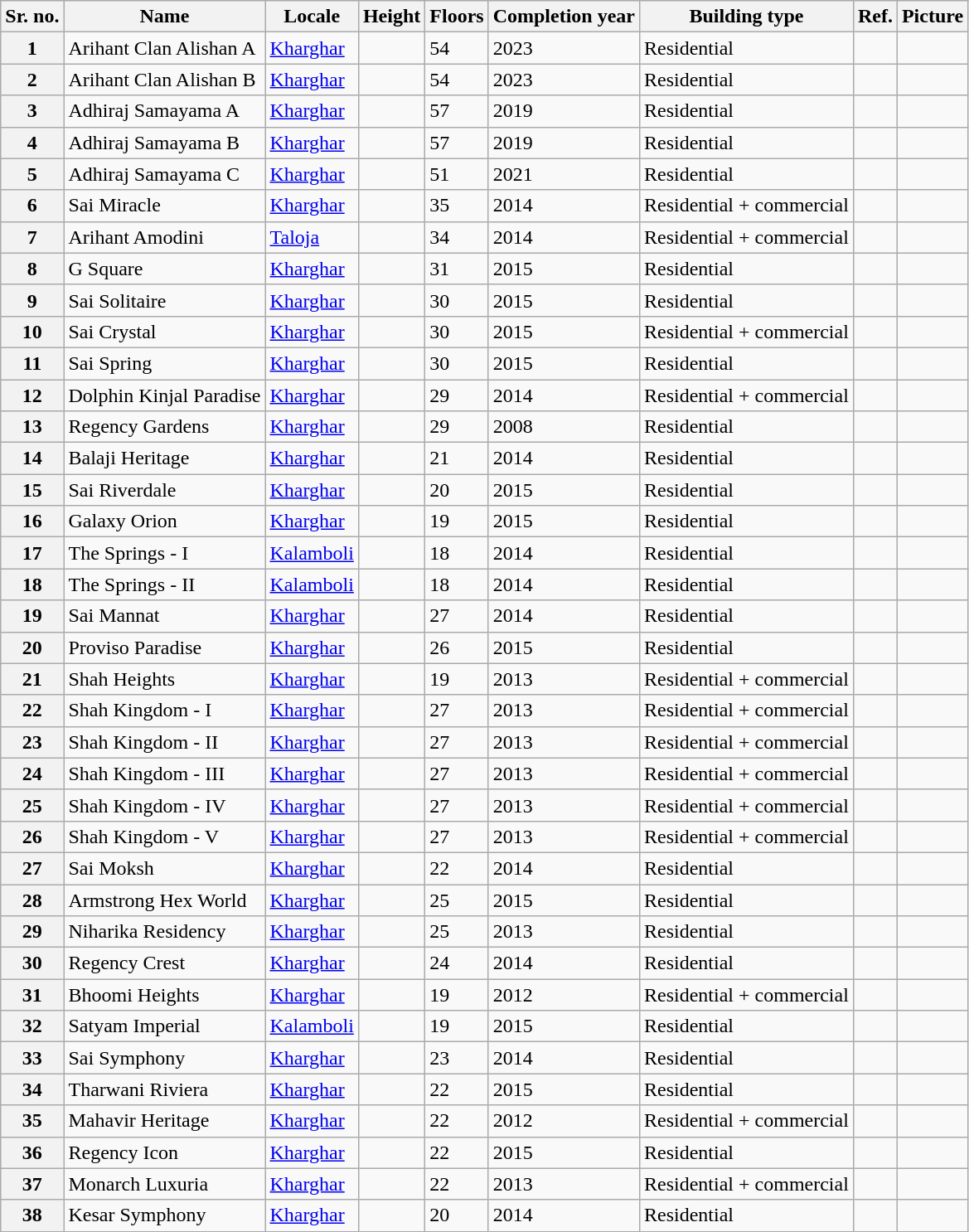<table class="wikitable sortable">
<tr style="background:#ececec;">
<th>Sr. no.</th>
<th>Name</th>
<th>Locale</th>
<th>Height</th>
<th>Floors</th>
<th>Completion year</th>
<th>Building type</th>
<th>Ref.</th>
<th>Picture</th>
</tr>
<tr>
<th>1</th>
<td>Arihant Clan Alishan  A</td>
<td><a href='#'>Kharghar</a></td>
<td></td>
<td>54</td>
<td>2023</td>
<td><span>Residential</span></td>
<td></td>
<td></td>
</tr>
<tr>
<th>2</th>
<td>Arihant Clan Alishan  B</td>
<td><a href='#'>Kharghar</a></td>
<td></td>
<td>54</td>
<td>2023</td>
<td><span>Residential</span></td>
<td></td>
<td></td>
</tr>
<tr>
<th>3</th>
<td>Adhiraj Samayama A</td>
<td><a href='#'>Kharghar</a></td>
<td></td>
<td>57</td>
<td>2019</td>
<td><span>Residential</span></td>
<td></td>
<td></td>
</tr>
<tr>
<th>4</th>
<td>Adhiraj Samayama B</td>
<td><a href='#'>Kharghar</a></td>
<td></td>
<td>57</td>
<td>2019</td>
<td><span>Residential</span></td>
<td></td>
<td></td>
</tr>
<tr>
<th>5</th>
<td>Adhiraj Samayama C</td>
<td><a href='#'>Kharghar</a></td>
<td></td>
<td>51</td>
<td>2021</td>
<td><span>Residential</span></td>
<td></td>
<td></td>
</tr>
<tr>
<th>6</th>
<td>Sai Miracle</td>
<td><a href='#'>Kharghar</a></td>
<td></td>
<td>35</td>
<td>2014</td>
<td><span>Residential + commercial</span></td>
<td></td>
<td></td>
</tr>
<tr>
<th>7</th>
<td>Arihant Amodini</td>
<td><a href='#'>Taloja</a></td>
<td></td>
<td>34</td>
<td>2014</td>
<td><span>Residential + commercial</span></td>
<td></td>
<td></td>
</tr>
<tr>
<th>8</th>
<td>G Square</td>
<td><a href='#'>Kharghar</a></td>
<td></td>
<td>31</td>
<td>2015</td>
<td><span>Residential</span></td>
<td></td>
<td></td>
</tr>
<tr>
<th>9</th>
<td>Sai Solitaire</td>
<td><a href='#'>Kharghar</a></td>
<td></td>
<td>30</td>
<td>2015</td>
<td><span>Residential</span></td>
<td></td>
<td></td>
</tr>
<tr>
<th>10</th>
<td>Sai Crystal</td>
<td><a href='#'>Kharghar</a></td>
<td></td>
<td>30</td>
<td>2015</td>
<td><span>Residential + commercial</span></td>
<td></td>
<td></td>
</tr>
<tr>
<th>11</th>
<td>Sai Spring</td>
<td><a href='#'>Kharghar</a></td>
<td></td>
<td>30</td>
<td>2015</td>
<td><span>Residential</span></td>
<td></td>
<td></td>
</tr>
<tr>
<th>12</th>
<td>Dolphin Kinjal Paradise</td>
<td><a href='#'>Kharghar</a></td>
<td></td>
<td>29</td>
<td>2014</td>
<td><span>Residential + commercial</span></td>
<td></td>
<td></td>
</tr>
<tr>
<th>13</th>
<td>Regency Gardens</td>
<td><a href='#'>Kharghar</a></td>
<td></td>
<td>29</td>
<td>2008</td>
<td><span>Residential</span></td>
<td></td>
<td></td>
</tr>
<tr>
<th>14</th>
<td>Balaji Heritage</td>
<td><a href='#'>Kharghar</a></td>
<td></td>
<td>21</td>
<td>2014</td>
<td><span>Residential</span></td>
<td></td>
<td></td>
</tr>
<tr>
<th>15</th>
<td>Sai Riverdale</td>
<td><a href='#'>Kharghar</a></td>
<td></td>
<td>20</td>
<td>2015</td>
<td><span>Residential</span></td>
<td></td>
<td></td>
</tr>
<tr>
<th>16</th>
<td>Galaxy Orion</td>
<td><a href='#'>Kharghar</a></td>
<td></td>
<td>19</td>
<td>2015</td>
<td><span>Residential</span></td>
<td></td>
<td></td>
</tr>
<tr>
<th>17</th>
<td>The Springs - I</td>
<td><a href='#'>Kalamboli</a></td>
<td></td>
<td>18</td>
<td>2014</td>
<td><span>Residential</span></td>
<td></td>
<td></td>
</tr>
<tr>
<th>18</th>
<td>The Springs - II</td>
<td><a href='#'>Kalamboli</a></td>
<td></td>
<td>18</td>
<td>2014</td>
<td><span>Residential</span></td>
<td></td>
<td></td>
</tr>
<tr>
<th>19</th>
<td>Sai Mannat</td>
<td><a href='#'>Kharghar</a></td>
<td></td>
<td>27</td>
<td>2014</td>
<td><span>Residential</span></td>
<td></td>
<td></td>
</tr>
<tr>
<th>20</th>
<td>Proviso Paradise</td>
<td><a href='#'>Kharghar</a></td>
<td></td>
<td>26</td>
<td>2015</td>
<td><span>Residential</span></td>
<td></td>
<td></td>
</tr>
<tr>
<th>21</th>
<td>Shah Heights</td>
<td><a href='#'>Kharghar</a></td>
<td></td>
<td>19</td>
<td>2013</td>
<td><span>Residential + commercial</span></td>
<td></td>
<td></td>
</tr>
<tr>
<th>22</th>
<td>Shah Kingdom - I</td>
<td><a href='#'>Kharghar</a></td>
<td></td>
<td>27</td>
<td>2013</td>
<td><span>Residential + commercial</span></td>
<td></td>
<td></td>
</tr>
<tr>
<th>23</th>
<td>Shah Kingdom - II</td>
<td><a href='#'>Kharghar</a></td>
<td></td>
<td>27</td>
<td>2013</td>
<td><span>Residential + commercial</span></td>
<td></td>
<td></td>
</tr>
<tr>
<th>24</th>
<td>Shah Kingdom - III</td>
<td><a href='#'>Kharghar</a></td>
<td></td>
<td>27</td>
<td>2013</td>
<td><span>Residential + commercial</span></td>
<td></td>
<td></td>
</tr>
<tr>
<th>25</th>
<td>Shah Kingdom - IV</td>
<td><a href='#'>Kharghar</a></td>
<td></td>
<td>27</td>
<td>2013</td>
<td><span>Residential + commercial</span></td>
<td></td>
<td></td>
</tr>
<tr>
<th>26</th>
<td>Shah Kingdom - V</td>
<td><a href='#'>Kharghar</a></td>
<td></td>
<td>27</td>
<td>2013</td>
<td><span>Residential + commercial</span></td>
<td></td>
<td></td>
</tr>
<tr>
<th>27</th>
<td>Sai Moksh</td>
<td><a href='#'>Kharghar</a></td>
<td></td>
<td>22</td>
<td>2014</td>
<td><span>Residential</span></td>
<td></td>
<td></td>
</tr>
<tr>
<th>28</th>
<td>Armstrong Hex World</td>
<td><a href='#'>Kharghar</a></td>
<td></td>
<td>25</td>
<td>2015</td>
<td><span>Residential</span></td>
<td></td>
<td></td>
</tr>
<tr>
<th>29</th>
<td>Niharika Residency</td>
<td><a href='#'>Kharghar</a></td>
<td></td>
<td>25</td>
<td>2013</td>
<td><span>Residential</span></td>
<td></td>
<td></td>
</tr>
<tr>
<th>30</th>
<td>Regency Crest</td>
<td><a href='#'>Kharghar</a></td>
<td></td>
<td>24</td>
<td>2014</td>
<td><span>Residential</span></td>
<td></td>
<td></td>
</tr>
<tr>
<th>31</th>
<td>Bhoomi Heights</td>
<td><a href='#'>Kharghar</a></td>
<td></td>
<td>19</td>
<td>2012</td>
<td><span>Residential + commercial</span></td>
<td></td>
<td></td>
</tr>
<tr>
<th>32</th>
<td>Satyam Imperial</td>
<td><a href='#'>Kalamboli</a></td>
<td></td>
<td>19</td>
<td>2015</td>
<td><span>Residential</span></td>
<td></td>
<td></td>
</tr>
<tr>
<th>33</th>
<td>Sai Symphony</td>
<td><a href='#'>Kharghar</a></td>
<td></td>
<td>23</td>
<td>2014</td>
<td><span>Residential</span></td>
<td></td>
<td></td>
</tr>
<tr>
<th>34</th>
<td>Tharwani Riviera</td>
<td><a href='#'>Kharghar</a></td>
<td></td>
<td>22</td>
<td>2015</td>
<td><span>Residential</span></td>
<td></td>
<td></td>
</tr>
<tr>
<th>35</th>
<td>Mahavir Heritage</td>
<td><a href='#'>Kharghar</a></td>
<td></td>
<td>22</td>
<td>2012</td>
<td><span>Residential + commercial</span></td>
<td></td>
<td></td>
</tr>
<tr>
<th>36</th>
<td>Regency Icon</td>
<td><a href='#'>Kharghar</a></td>
<td></td>
<td>22</td>
<td>2015</td>
<td><span>Residential</span></td>
<td></td>
<td></td>
</tr>
<tr>
<th>37</th>
<td>Monarch Luxuria</td>
<td><a href='#'>Kharghar</a></td>
<td></td>
<td>22</td>
<td>2013</td>
<td><span>Residential + commercial</span></td>
<td></td>
<td></td>
</tr>
<tr>
<th>38</th>
<td>Kesar Symphony</td>
<td><a href='#'>Kharghar</a></td>
<td></td>
<td>20</td>
<td>2014</td>
<td><span>Residential</span></td>
<td></td>
<td></td>
</tr>
</table>
